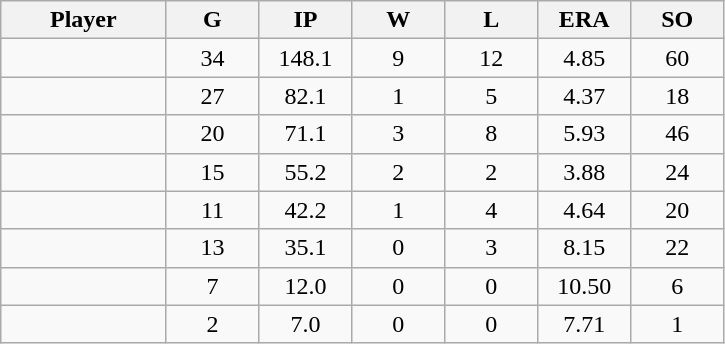<table class="wikitable sortable">
<tr>
<th bgcolor="#DDDDFF" width="16%">Player</th>
<th bgcolor="#DDDDFF" width="9%">G</th>
<th bgcolor="#DDDDFF" width="9%">IP</th>
<th bgcolor="#DDDDFF" width="9%">W</th>
<th bgcolor="#DDDDFF" width="9%">L</th>
<th bgcolor="#DDDDFF" width="9%">ERA</th>
<th bgcolor="#DDDDFF" width="9%">SO</th>
</tr>
<tr align="center">
<td></td>
<td>34</td>
<td>148.1</td>
<td>9</td>
<td>12</td>
<td>4.85</td>
<td>60</td>
</tr>
<tr align="center">
<td></td>
<td>27</td>
<td>82.1</td>
<td>1</td>
<td>5</td>
<td>4.37</td>
<td>18</td>
</tr>
<tr align="center">
<td></td>
<td>20</td>
<td>71.1</td>
<td>3</td>
<td>8</td>
<td>5.93</td>
<td>46</td>
</tr>
<tr align="center">
<td></td>
<td>15</td>
<td>55.2</td>
<td>2</td>
<td>2</td>
<td>3.88</td>
<td>24</td>
</tr>
<tr align="center">
<td></td>
<td>11</td>
<td>42.2</td>
<td>1</td>
<td>4</td>
<td>4.64</td>
<td>20</td>
</tr>
<tr align="center">
<td></td>
<td>13</td>
<td>35.1</td>
<td>0</td>
<td>3</td>
<td>8.15</td>
<td>22</td>
</tr>
<tr align="center">
<td></td>
<td>7</td>
<td>12.0</td>
<td>0</td>
<td>0</td>
<td>10.50</td>
<td>6</td>
</tr>
<tr align="center">
<td></td>
<td>2</td>
<td>7.0</td>
<td>0</td>
<td>0</td>
<td>7.71</td>
<td>1</td>
</tr>
</table>
